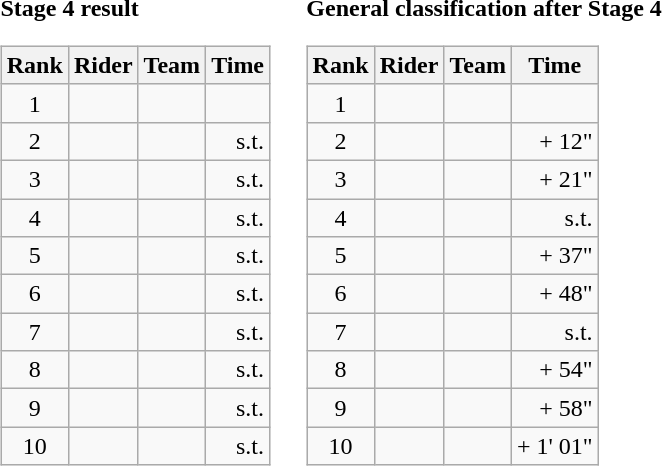<table>
<tr>
<td><strong>Stage 4 result</strong><br><table class="wikitable">
<tr>
<th scope="col">Rank</th>
<th scope="col">Rider</th>
<th scope="col">Team</th>
<th scope="col">Time</th>
</tr>
<tr>
<td style="text-align:center;">1</td>
<td></td>
<td></td>
<td style="text-align:right;"></td>
</tr>
<tr>
<td style="text-align:center;">2</td>
<td></td>
<td></td>
<td style="text-align:right;">s.t.</td>
</tr>
<tr>
<td style="text-align:center;">3</td>
<td></td>
<td></td>
<td style="text-align:right;">s.t.</td>
</tr>
<tr>
<td style="text-align:center;">4</td>
<td></td>
<td></td>
<td style="text-align:right;">s.t.</td>
</tr>
<tr>
<td style="text-align:center;">5</td>
<td></td>
<td></td>
<td style="text-align:right;">s.t.</td>
</tr>
<tr>
<td style="text-align:center;">6</td>
<td></td>
<td></td>
<td style="text-align:right;">s.t.</td>
</tr>
<tr>
<td style="text-align:center;">7</td>
<td></td>
<td></td>
<td style="text-align:right;">s.t.</td>
</tr>
<tr>
<td style="text-align:center;">8</td>
<td></td>
<td></td>
<td style="text-align:right;">s.t.</td>
</tr>
<tr>
<td style="text-align:center;">9</td>
<td></td>
<td></td>
<td style="text-align:right;">s.t.</td>
</tr>
<tr>
<td style="text-align:center;">10</td>
<td></td>
<td></td>
<td style="text-align:right;">s.t.</td>
</tr>
</table>
</td>
<td></td>
<td><strong>General classification after Stage 4</strong><br><table class="wikitable">
<tr>
<th scope="col">Rank</th>
<th scope="col">Rider</th>
<th scope="col">Team</th>
<th scope="col">Time</th>
</tr>
<tr>
<td style="text-align:center;">1</td>
<td></td>
<td></td>
<td style="text-align:right;"></td>
</tr>
<tr>
<td style="text-align:center;">2</td>
<td></td>
<td></td>
<td style="text-align:right;">+ 12"</td>
</tr>
<tr>
<td style="text-align:center;">3</td>
<td></td>
<td></td>
<td style="text-align:right;">+ 21"</td>
</tr>
<tr>
<td style="text-align:center;">4</td>
<td></td>
<td></td>
<td style="text-align:right;">s.t.</td>
</tr>
<tr>
<td style="text-align:center;">5</td>
<td></td>
<td></td>
<td style="text-align:right;">+ 37"</td>
</tr>
<tr>
<td style="text-align:center;">6</td>
<td></td>
<td></td>
<td style="text-align:right;">+ 48"</td>
</tr>
<tr>
<td style="text-align:center;">7</td>
<td></td>
<td></td>
<td style="text-align:right;">s.t.</td>
</tr>
<tr>
<td style="text-align:center;">8</td>
<td></td>
<td></td>
<td style="text-align:right;">+ 54"</td>
</tr>
<tr>
<td style="text-align:center;">9</td>
<td></td>
<td></td>
<td style="text-align:right;">+ 58"</td>
</tr>
<tr>
<td style="text-align:center;">10</td>
<td></td>
<td></td>
<td style="text-align:right;">+ 1' 01"</td>
</tr>
</table>
</td>
</tr>
</table>
